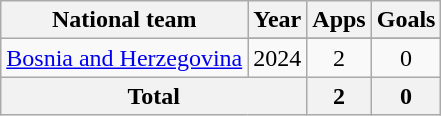<table class="wikitable" style="text-align:center">
<tr>
<th>National team</th>
<th>Year</th>
<th>Apps</th>
<th>Goals</th>
</tr>
<tr>
<td rowspan=2><a href='#'>Bosnia and Herzegovina</a></td>
</tr>
<tr>
<td>2024</td>
<td>2</td>
<td>0</td>
</tr>
<tr>
<th colspan=2>Total</th>
<th>2</th>
<th>0</th>
</tr>
</table>
